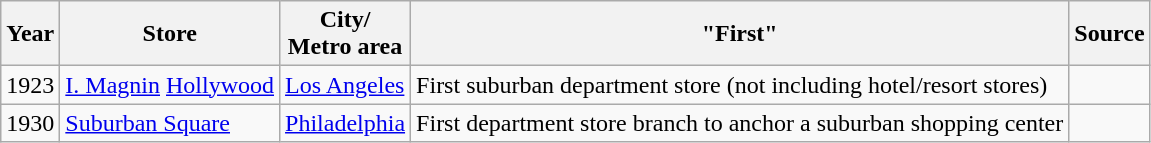<table table class=wikitable>
<tr>
<th>Year</th>
<th>Store</th>
<th>City/<br>Metro area</th>
<th>"First"</th>
<th>Source</th>
</tr>
<tr>
<td>1923</td>
<td><a href='#'>I. Magnin</a> <a href='#'>Hollywood</a></td>
<td><a href='#'>Los Angeles</a></td>
<td>First suburban department store (not including hotel/resort stores)</td>
<td></td>
</tr>
<tr>
<td>1930</td>
<td><a href='#'>Suburban Square</a></td>
<td><a href='#'>Philadelphia</a></td>
<td>First department store branch to anchor a suburban shopping center</td>
<td></td>
</tr>
</table>
